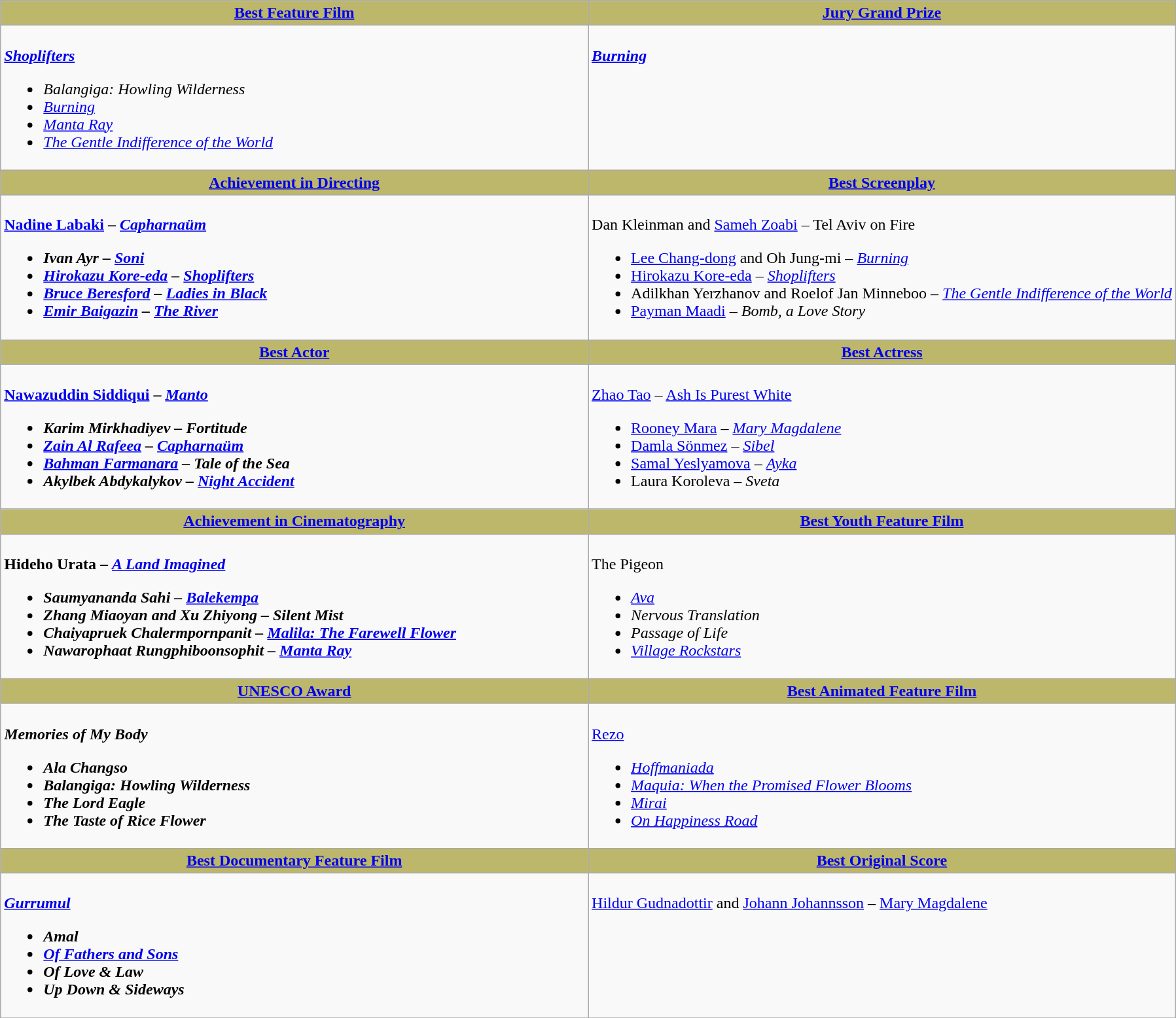<table class=wikitable>
<tr>
<th style="background:#BDB76B; width: 50%"><a href='#'>Best Feature Film</a></th>
<th style="background:#BDB76B; width: 50%"><a href='#'>Jury Grand Prize</a></th>
</tr>
<tr>
<td valign="top"><br><strong> <a href='#'><em>Shoplifters</em></a></strong><ul><li> <em>Balangiga: Howling Wilderness</em></li><li> <a href='#'><em>Burning</em></a></li><li>   <a href='#'><em>Manta Ray</em></a></li><li>  <em><a href='#'>The Gentle Indifference of the World</a></em></li></ul></td>
<td valign="top"><br><strong> <a href='#'><em>Burning</em></a></strong></td>
</tr>
<tr>
<th style="background:#BDB76B; width: 50%"><a href='#'>Achievement in Directing</a></th>
<th style="background:#BDB76B; width: 50%"><a href='#'>Best Screenplay</a></th>
</tr>
<tr>
<td valign="top"><br><strong> <a href='#'>Nadine Labaki</a> – <em><a href='#'>Capharnaüm</a><strong><em><ul><li> Ivan Ayr – </em><a href='#'>Soni</a><em></li><li> <a href='#'>Hirokazu Kore-eda</a> – <a href='#'></em>Shoplifters<em></a></li><li> <a href='#'>Bruce Beresford</a> – </em><a href='#'>Ladies in Black</a><em></li><li> <a href='#'>Emir Baigazin</a> – </em><a href='#'>The River</a><em></li></ul></td>
<td valign="top"><br></strong> Dan Kleinman and <a href='#'>Sameh Zoabi</a> – </em>Tel Aviv on Fire</em></strong><ul><li> <a href='#'>Lee Chang-dong</a> and Oh Jung-mi – <a href='#'><em>Burning</em></a></li><li> <a href='#'>Hirokazu Kore-eda</a> – <a href='#'><em>Shoplifters</em></a></li><li> Adilkhan Yerzhanov and Roelof Jan Minneboo  – <em><a href='#'>The Gentle Indifference of the World</a></em></li><li> <a href='#'>Payman Maadi</a> – <em>Bomb, a Love Story</em></li></ul></td>
</tr>
<tr>
<th style="background:#BDB76B; width: 50%"><a href='#'>Best Actor</a></th>
<th style="background:#BDB76B; width: 50%"><a href='#'>Best Actress</a></th>
</tr>
<tr>
<td valign="top"><br><strong> <a href='#'>Nawazuddin Siddiqui</a> – <em><a href='#'>Manto</a><strong><em><ul><li> Karim Mirkhadiyev – </em>Fortitude<em></li><li> <a href='#'>Zain Al Rafeea</a> – </em><a href='#'>Capharnaüm</a><em></li><li> <a href='#'>Bahman Farmanara</a> – </em>Tale of the Sea<em></li><li> Akylbek Abdykalykov – </em><a href='#'>Night Accident</a><em></li></ul></td>
<td valign="top"><br></strong> <a href='#'>Zhao Tao</a> – </em><a href='#'>Ash Is Purest White</a></em></strong><ul><li> <a href='#'>Rooney Mara</a> – <em><a href='#'>Mary Magdalene</a></em></li><li> <a href='#'>Damla Sönmez</a> – <em><a href='#'>Sibel</a></em></li><li> <a href='#'>Samal Yeslyamova</a> – <em><a href='#'>Ayka</a></em></li><li> Laura Koroleva – <em>Sveta</em></li></ul></td>
</tr>
<tr>
<th style="background:#BDB76B; width: 50%"><a href='#'>Achievement in Cinematography</a></th>
<th style="background:#BDB76B; width: 50%"><a href='#'>Best Youth Feature Film</a></th>
</tr>
<tr>
<td valign="top"><br><strong> Hideho Urata – <em><a href='#'>A Land Imagined</a><strong><em><ul><li> Saumyananda Sahi – </em><a href='#'>Balekempa</a><em></li><li> Zhang Miaoyan and Xu Zhiyong – </em>Silent Mist<em></li><li> Chaiyapruek Chalermpornpanit  – </em><a href='#'>Malila: The Farewell Flower</a><em></li><li> Nawarophaat Rungphiboonsophit – <a href='#'></em>Manta Ray<em></a></li></ul></td>
<td valign="top"><br></strong> </em>The Pigeon</em></strong><ul><li>  <em><a href='#'>Ava</a></em></li><li> <em>Nervous Translation</em></li><li>  <em>Passage of Life</em></li><li> <em><a href='#'>Village Rockstars</a></em></li></ul></td>
</tr>
<tr>
<th style="background:#BDB76B; width: 50%"><a href='#'>UNESCO Award</a></th>
<th style="background:#BDB76B; width: 50%"><a href='#'>Best Animated Feature Film</a></th>
</tr>
<tr>
<td valign="top"><br><strong> <em>Memories of My Body<strong><em><ul><li> </em>Ala Changso<em></li><li> </em>Balangiga: Howling Wilderness<em></li><li>  </em>The Lord Eagle<em></li><li> </em>The Taste of Rice Flower<em></li></ul></td>
<td valign="top"><br></strong> </em><a href='#'>Rezo</a></em></strong><ul><li> <em><a href='#'>Hoffmaniada</a></em></li><li> <em><a href='#'>Maquia: When the Promised Flower Blooms</a></em></li><li> <em><a href='#'>Mirai</a></em></li><li> <em><a href='#'>On Happiness Road</a></em></li></ul></td>
</tr>
<tr>
<th style="background:#BDB76B; width: 50%"><a href='#'>Best Documentary Feature Film</a></th>
<th style="background:#BDB76B; width: 50%"><a href='#'>Best Original Score</a></th>
</tr>
<tr>
<td valign="top"><br><strong> <em><a href='#'>Gurrumul</a><strong><em><ul><li>  </em>Amal<em></li><li>  </em><a href='#'>Of Fathers and Sons</a><em></li><li>   </em>Of Love & Law<em></li><li> </em>Up Down & Sideways<em></li></ul></td>
<td valign="top"><br></strong> <a href='#'>Hildur Gudnadottir</a> and <a href='#'>Johann Johannsson</a> – </em><a href='#'>Mary Magdalene</a></em></strong></td>
</tr>
<tr>
</tr>
</table>
